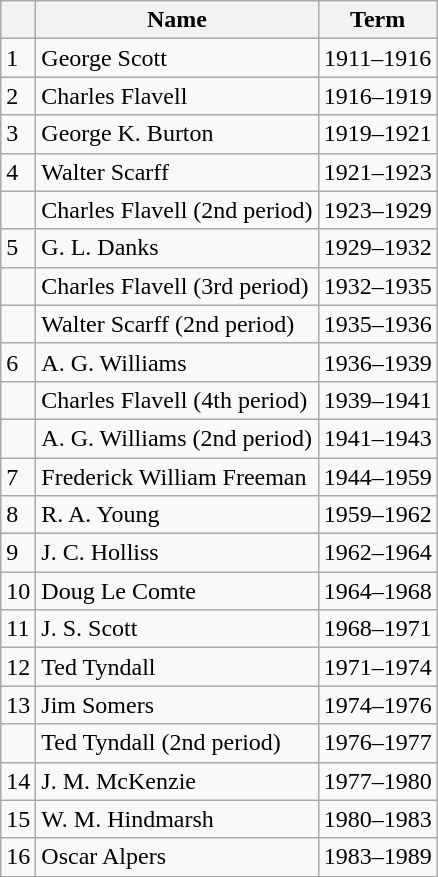<table class="wikitable">
<tr>
<th></th>
<th>Name</th>
<th>Term</th>
</tr>
<tr>
<td>1</td>
<td>George Scott</td>
<td align=center>1911–1916</td>
</tr>
<tr>
<td>2</td>
<td>Charles Flavell</td>
<td align=center>1916–1919</td>
</tr>
<tr>
<td>3</td>
<td>George K. Burton</td>
<td align=center>1919–1921</td>
</tr>
<tr>
<td>4</td>
<td>Walter Scarff</td>
<td align=center>1921–1923</td>
</tr>
<tr>
<td></td>
<td>Charles Flavell (2nd period)</td>
<td align=center>1923–1929</td>
</tr>
<tr>
<td>5</td>
<td>G. L. Danks</td>
<td align=center>1929–1932</td>
</tr>
<tr>
<td></td>
<td>Charles Flavell (3rd period)</td>
<td align=center>1932–1935</td>
</tr>
<tr>
<td></td>
<td>Walter Scarff (2nd period)</td>
<td align=center>1935–1936</td>
</tr>
<tr>
<td>6</td>
<td>A. G. Williams</td>
<td align=center>1936–1939</td>
</tr>
<tr>
<td></td>
<td>Charles Flavell (4th period)</td>
<td align=center>1939–1941</td>
</tr>
<tr>
<td></td>
<td>A. G. Williams (2nd period)</td>
<td align=center>1941–1943</td>
</tr>
<tr>
<td>7</td>
<td>Frederick William Freeman</td>
<td align=center>1944–1959</td>
</tr>
<tr>
<td>8</td>
<td>R. A. Young</td>
<td align=center>1959–1962</td>
</tr>
<tr>
<td>9</td>
<td>J. C. Holliss</td>
<td align=center>1962–1964</td>
</tr>
<tr>
<td>10</td>
<td>Doug Le Comte</td>
<td align=center>1964–1968</td>
</tr>
<tr>
<td>11</td>
<td>J. S. Scott</td>
<td align=center>1968–1971</td>
</tr>
<tr>
<td>12</td>
<td>Ted Tyndall</td>
<td align=center>1971–1974</td>
</tr>
<tr>
<td>13</td>
<td>Jim Somers</td>
<td align=center>1974–1976</td>
</tr>
<tr>
<td></td>
<td>Ted Tyndall (2nd period)</td>
<td align=center>1976–1977</td>
</tr>
<tr>
<td>14</td>
<td>J. M. McKenzie</td>
<td align=center>1977–1980</td>
</tr>
<tr>
<td>15</td>
<td>W. M. Hindmarsh</td>
<td align=center>1980–1983</td>
</tr>
<tr>
<td>16</td>
<td>Oscar Alpers</td>
<td align=center>1983–1989</td>
</tr>
</table>
